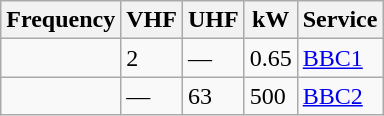<table class="wikitable sortable">
<tr>
<th>Frequency</th>
<th>VHF</th>
<th>UHF</th>
<th>kW</th>
<th>Service</th>
</tr>
<tr>
<td></td>
<td>2</td>
<td>—</td>
<td>0.65</td>
<td><a href='#'>BBC1</a></td>
</tr>
<tr>
<td></td>
<td>—</td>
<td>63</td>
<td>500</td>
<td><a href='#'>BBC2</a></td>
</tr>
</table>
